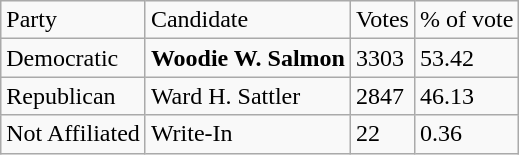<table class="wikitable">
<tr>
<td>Party</td>
<td>Candidate</td>
<td>Votes</td>
<td>% of vote</td>
</tr>
<tr>
<td>Democratic</td>
<td><strong>Woodie W. Salmon</strong></td>
<td>3303</td>
<td>53.42</td>
</tr>
<tr>
<td>Republican</td>
<td>Ward H. Sattler</td>
<td>2847</td>
<td>46.13</td>
</tr>
<tr>
<td>Not Affiliated</td>
<td>Write-In</td>
<td>22</td>
<td>0.36</td>
</tr>
</table>
